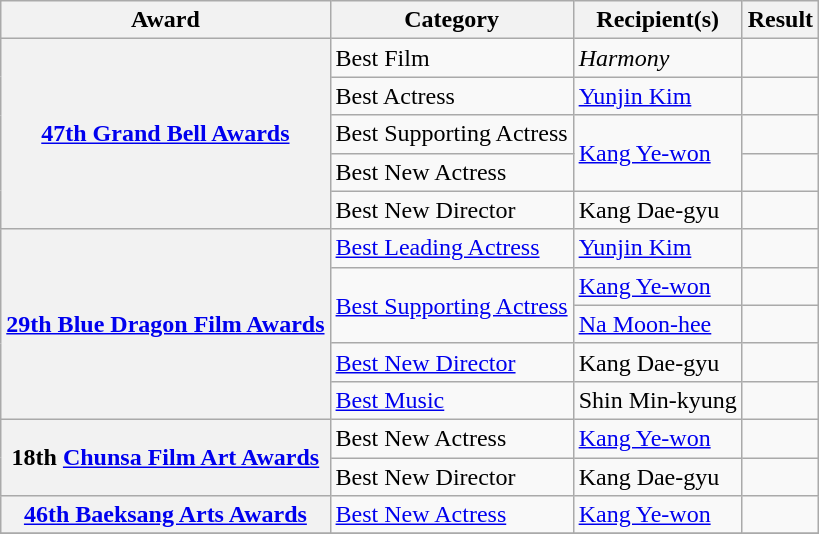<table class="wikitable plainrowheaders sortable">
<tr>
<th scope="col">Award</th>
<th scope="col">Category</th>
<th scope="col">Recipient(s)</th>
<th scope="col">Result</th>
</tr>
<tr>
<th rowspan="5" scope="row"><a href='#'>47th Grand Bell Awards</a></th>
<td>Best Film</td>
<td><em>Harmony</em></td>
<td></td>
</tr>
<tr>
<td>Best Actress</td>
<td><a href='#'>Yunjin Kim</a></td>
<td></td>
</tr>
<tr>
<td>Best Supporting Actress</td>
<td rowspan="2"><a href='#'>Kang Ye-won</a></td>
<td></td>
</tr>
<tr>
<td>Best New Actress</td>
<td></td>
</tr>
<tr>
<td>Best New Director</td>
<td>Kang Dae-gyu</td>
<td></td>
</tr>
<tr>
<th rowspan="5" scope="row"><a href='#'>29th Blue Dragon Film Awards</a></th>
<td><a href='#'>Best Leading Actress</a></td>
<td><a href='#'>Yunjin Kim</a></td>
<td></td>
</tr>
<tr>
<td rowspan="2"><a href='#'>Best Supporting Actress</a></td>
<td><a href='#'>Kang Ye-won</a></td>
<td></td>
</tr>
<tr>
<td><a href='#'>Na Moon-hee</a></td>
<td></td>
</tr>
<tr>
<td><a href='#'>Best New Director</a></td>
<td>Kang Dae-gyu</td>
<td></td>
</tr>
<tr>
<td><a href='#'>Best Music</a></td>
<td>Shin Min-kyung</td>
<td></td>
</tr>
<tr>
<th rowspan="2" scope="row">18th <a href='#'>Chunsa Film Art Awards</a></th>
<td>Best New Actress</td>
<td><a href='#'>Kang Ye-won</a></td>
<td></td>
</tr>
<tr>
<td>Best New Director</td>
<td>Kang Dae-gyu</td>
<td></td>
</tr>
<tr>
<th scope="row"><a href='#'>46th Baeksang Arts Awards</a></th>
<td><a href='#'>Best New Actress</a></td>
<td><a href='#'>Kang Ye-won</a></td>
<td></td>
</tr>
<tr>
</tr>
</table>
